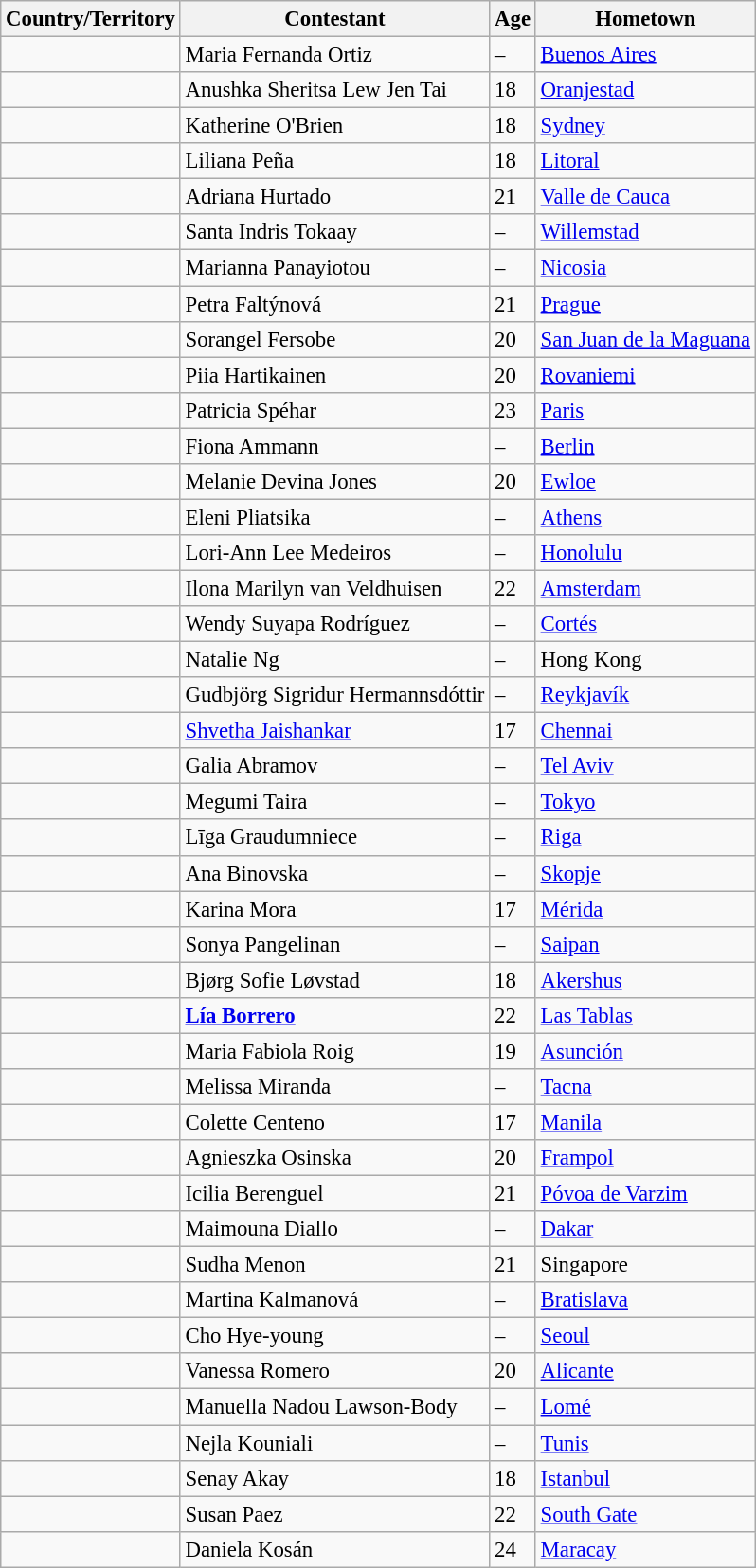<table class="wikitable sortable" style="font-size:95%;">
<tr>
<th>Country/Territory</th>
<th>Contestant</th>
<th>Age</th>
<th>Hometown</th>
</tr>
<tr>
<td></td>
<td>Maria Fernanda Ortiz</td>
<td>–</td>
<td><a href='#'>Buenos Aires</a></td>
</tr>
<tr>
<td></td>
<td>Anushka Sheritsa Lew Jen Tai</td>
<td>18</td>
<td><a href='#'>Oranjestad</a></td>
</tr>
<tr>
<td></td>
<td>Katherine O'Brien</td>
<td>18</td>
<td><a href='#'>Sydney</a></td>
</tr>
<tr>
<td></td>
<td>Liliana Peña</td>
<td>18</td>
<td><a href='#'>Litoral</a></td>
</tr>
<tr>
<td></td>
<td>Adriana Hurtado</td>
<td>21</td>
<td><a href='#'>Valle de Cauca</a></td>
</tr>
<tr>
<td></td>
<td>Santa Indris Tokaay</td>
<td>–</td>
<td><a href='#'>Willemstad</a></td>
</tr>
<tr>
<td></td>
<td>Marianna Panayiotou</td>
<td>–</td>
<td><a href='#'>Nicosia</a></td>
</tr>
<tr>
<td></td>
<td>Petra Faltýnová</td>
<td>21</td>
<td><a href='#'>Prague</a></td>
</tr>
<tr>
<td></td>
<td>Sorangel Fersobe</td>
<td>20</td>
<td><a href='#'>San Juan de la Maguana</a></td>
</tr>
<tr>
<td></td>
<td>Piia Hartikainen</td>
<td>20</td>
<td><a href='#'>Rovaniemi</a></td>
</tr>
<tr>
<td></td>
<td>Patricia Spéhar</td>
<td>23</td>
<td><a href='#'>Paris</a></td>
</tr>
<tr>
<td></td>
<td>Fiona Ammann</td>
<td>–</td>
<td><a href='#'>Berlin</a></td>
</tr>
<tr>
<td></td>
<td>Melanie Devina Jones</td>
<td>20</td>
<td><a href='#'>Ewloe</a></td>
</tr>
<tr>
<td></td>
<td>Eleni Pliatsika</td>
<td>–</td>
<td><a href='#'>Athens</a></td>
</tr>
<tr>
<td></td>
<td>Lori-Ann Lee Medeiros</td>
<td>–</td>
<td><a href='#'>Honolulu</a></td>
</tr>
<tr>
<td></td>
<td>Ilona Marilyn van Veldhuisen</td>
<td>22</td>
<td><a href='#'>Amsterdam</a></td>
</tr>
<tr>
<td></td>
<td>Wendy Suyapa Rodríguez</td>
<td>–</td>
<td><a href='#'>Cortés</a></td>
</tr>
<tr>
<td></td>
<td>Natalie Ng</td>
<td>–</td>
<td>Hong Kong</td>
</tr>
<tr>
<td></td>
<td>Gudbjörg Sigridur Hermannsdóttir</td>
<td>–</td>
<td><a href='#'>Reykjavík</a></td>
</tr>
<tr>
<td></td>
<td><a href='#'>Shvetha Jaishankar</a></td>
<td>17</td>
<td><a href='#'>Chennai</a></td>
</tr>
<tr>
<td></td>
<td>Galia Abramov</td>
<td>–</td>
<td><a href='#'>Tel Aviv</a></td>
</tr>
<tr>
<td></td>
<td>Megumi Taira</td>
<td>–</td>
<td><a href='#'>Tokyo</a></td>
</tr>
<tr>
<td></td>
<td>Līga Graudumniece</td>
<td>–</td>
<td><a href='#'>Riga</a></td>
</tr>
<tr>
<td></td>
<td>Ana Binovska</td>
<td>–</td>
<td><a href='#'>Skopje</a></td>
</tr>
<tr>
<td></td>
<td>Karina Mora</td>
<td>17</td>
<td><a href='#'>Mérida</a></td>
</tr>
<tr>
<td></td>
<td>Sonya Pangelinan</td>
<td>–</td>
<td><a href='#'>Saipan</a></td>
</tr>
<tr>
<td></td>
<td>Bjørg Sofie Løvstad</td>
<td>18</td>
<td><a href='#'>Akershus</a></td>
</tr>
<tr>
<td><strong></strong></td>
<td><strong><a href='#'>Lía Borrero</a></strong></td>
<td>22</td>
<td><a href='#'>Las Tablas</a></td>
</tr>
<tr>
<td></td>
<td>Maria Fabiola Roig</td>
<td>19</td>
<td><a href='#'>Asunción</a></td>
</tr>
<tr>
<td></td>
<td>Melissa Miranda</td>
<td>–</td>
<td><a href='#'>Tacna</a></td>
</tr>
<tr>
<td></td>
<td>Colette Centeno</td>
<td>17</td>
<td><a href='#'>Manila</a></td>
</tr>
<tr>
<td></td>
<td>Agnieszka Osinska</td>
<td>20</td>
<td><a href='#'>Frampol</a></td>
</tr>
<tr>
<td></td>
<td>Icilia Berenguel</td>
<td>21</td>
<td><a href='#'>Póvoa de Varzim</a></td>
</tr>
<tr>
<td></td>
<td>Maimouna Diallo</td>
<td>–</td>
<td><a href='#'>Dakar</a></td>
</tr>
<tr>
<td></td>
<td>Sudha Menon</td>
<td>21</td>
<td>Singapore</td>
</tr>
<tr>
<td></td>
<td>Martina Kalmanová</td>
<td>–</td>
<td><a href='#'>Bratislava</a></td>
</tr>
<tr>
<td></td>
<td>Cho Hye-young</td>
<td>–</td>
<td><a href='#'>Seoul</a></td>
</tr>
<tr>
<td></td>
<td>Vanessa Romero</td>
<td>20</td>
<td><a href='#'>Alicante</a></td>
</tr>
<tr>
<td></td>
<td>Manuella Nadou Lawson-Body</td>
<td>–</td>
<td><a href='#'>Lomé</a></td>
</tr>
<tr>
<td></td>
<td>Nejla Kouniali</td>
<td>–</td>
<td><a href='#'>Tunis</a></td>
</tr>
<tr>
<td></td>
<td>Senay Akay</td>
<td>18</td>
<td><a href='#'>Istanbul</a></td>
</tr>
<tr>
<td></td>
<td>Susan Paez</td>
<td>22</td>
<td><a href='#'>South Gate</a></td>
</tr>
<tr>
<td></td>
<td>Daniela Kosán</td>
<td>24</td>
<td><a href='#'>Maracay</a></td>
</tr>
</table>
